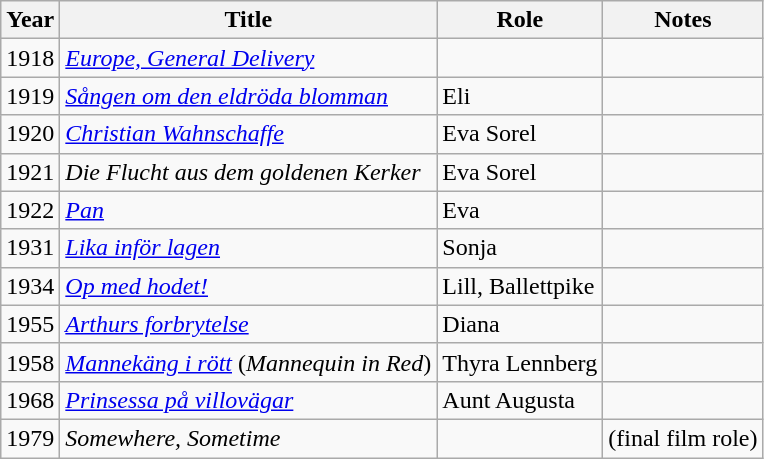<table class="wikitable">
<tr>
<th>Year</th>
<th>Title</th>
<th>Role</th>
<th>Notes</th>
</tr>
<tr>
<td>1918</td>
<td><em><a href='#'>Europe, General Delivery</a></em></td>
<td></td>
<td></td>
</tr>
<tr>
<td>1919</td>
<td><em><a href='#'>Sången om den eldröda blomman</a></em></td>
<td>Eli</td>
<td></td>
</tr>
<tr>
<td>1920</td>
<td><em><a href='#'>Christian Wahnschaffe</a></em></td>
<td>Eva Sorel</td>
<td></td>
</tr>
<tr>
<td>1921</td>
<td><em>Die Flucht aus dem goldenen Kerker</em></td>
<td>Eva Sorel</td>
<td></td>
</tr>
<tr>
<td>1922</td>
<td><em><a href='#'>Pan</a></em></td>
<td>Eva</td>
<td></td>
</tr>
<tr>
<td>1931</td>
<td><em><a href='#'>Lika inför lagen</a></em></td>
<td>Sonja</td>
<td></td>
</tr>
<tr>
<td>1934</td>
<td><em><a href='#'>Op med hodet!</a></em></td>
<td>Lill, Ballettpike</td>
<td></td>
</tr>
<tr>
<td>1955</td>
<td><em><a href='#'>Arthurs forbrytelse</a></em></td>
<td>Diana</td>
<td></td>
</tr>
<tr>
<td>1958</td>
<td><em><a href='#'>Mannekäng i rött</a></em> (<em>Mannequin in Red</em>)</td>
<td>Thyra Lennberg</td>
<td></td>
</tr>
<tr>
<td>1968</td>
<td><em><a href='#'>Prinsessa på villovägar</a></em></td>
<td>Aunt Augusta</td>
<td></td>
</tr>
<tr>
<td>1979</td>
<td><em>Somewhere, Sometime</em></td>
<td></td>
<td>(final film role)</td>
</tr>
</table>
